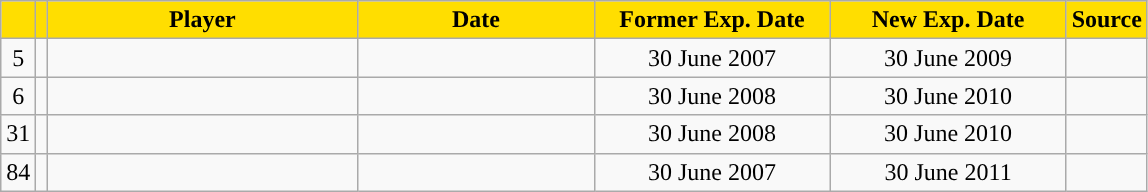<table class="wikitable sortable">
<tr>
<th style="background:#FFDE00"></th>
<th style="background:#FFDE00"></th>
<th width=200 style="background:#FFDE00">Player</th>
<th width=150 style="background:#FFDE00">Date</th>
<th width=150 style="background:#FFDE00">Former Exp. Date</th>
<th width=150 style="background:#FFDE00">New Exp. Date</th>
<th style="background:#FFDE00">Source</th>
</tr>
<tr>
<td align=center>5</td>
<td align=center></td>
<td></td>
<td align=center></td>
<td align=center>30 June 2007</td>
<td align=center>30 June 2009</td>
<td align=center></td>
</tr>
<tr>
<td align=center>6</td>
<td align=center></td>
<td></td>
<td align=center></td>
<td align=center>30 June 2008</td>
<td align=center>30 June 2010</td>
<td align=center></td>
</tr>
<tr>
<td align=center>31</td>
<td align=center></td>
<td></td>
<td align=center></td>
<td align=center>30 June 2008</td>
<td align=center>30 June 2010</td>
<td align=center></td>
</tr>
<tr>
<td align=center>84</td>
<td align=center></td>
<td></td>
<td align=center></td>
<td align=center>30 June 2007</td>
<td align=center>30 June 2011</td>
<td align=center></td>
</tr>
</table>
